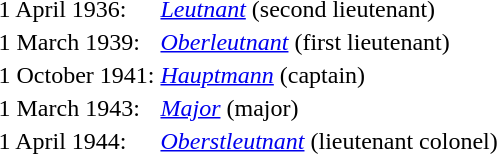<table>
<tr>
<td>1 April 1936:</td>
<td><em><a href='#'>Leutnant</a></em> (second lieutenant)</td>
</tr>
<tr>
<td>1 March 1939:</td>
<td><em><a href='#'>Oberleutnant</a></em> (first lieutenant)</td>
</tr>
<tr>
<td>1 October 1941:</td>
<td><em><a href='#'>Hauptmann</a></em> (captain)</td>
</tr>
<tr>
<td>1 March 1943:</td>
<td><em><a href='#'>Major</a></em> (major)</td>
</tr>
<tr>
<td>1 April 1944:</td>
<td><em><a href='#'>Oberstleutnant</a></em> (lieutenant colonel)</td>
</tr>
</table>
